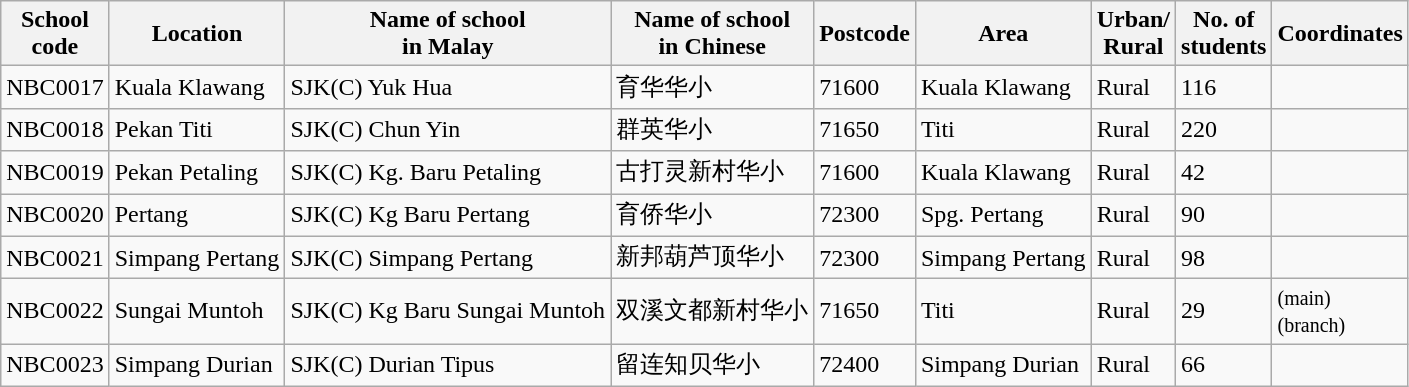<table class="wikitable sortable">
<tr>
<th>School<br>code</th>
<th>Location</th>
<th>Name of school<br>in Malay</th>
<th>Name of school<br>in Chinese</th>
<th>Postcode</th>
<th>Area</th>
<th>Urban/<br>Rural</th>
<th>No. of<br>students</th>
<th>Coordinates</th>
</tr>
<tr>
<td>NBC0017</td>
<td>Kuala Klawang</td>
<td>SJK(C) Yuk Hua</td>
<td>育华华小</td>
<td>71600</td>
<td>Kuala Klawang</td>
<td>Rural</td>
<td>116</td>
<td></td>
</tr>
<tr>
<td>NBC0018</td>
<td>Pekan Titi</td>
<td>SJK(C) Chun Yin</td>
<td>群英华小</td>
<td>71650</td>
<td>Titi</td>
<td>Rural</td>
<td>220</td>
<td></td>
</tr>
<tr>
<td>NBC0019</td>
<td>Pekan Petaling</td>
<td>SJK(C) Kg. Baru Petaling</td>
<td>古打灵新村华小</td>
<td>71600</td>
<td>Kuala Klawang</td>
<td>Rural</td>
<td>42</td>
<td></td>
</tr>
<tr>
<td>NBC0020</td>
<td>Pertang</td>
<td>SJK(C) Kg Baru Pertang</td>
<td>育侨华小</td>
<td>72300</td>
<td>Spg. Pertang</td>
<td>Rural</td>
<td>90</td>
<td></td>
</tr>
<tr>
<td>NBC0021</td>
<td>Simpang Pertang</td>
<td>SJK(C) Simpang Pertang</td>
<td>新邦葫芦顶华小</td>
<td>72300</td>
<td>Simpang Pertang</td>
<td>Rural</td>
<td>98</td>
<td></td>
</tr>
<tr>
<td>NBC0022</td>
<td>Sungai Muntoh</td>
<td>SJK(C) Kg Baru Sungai Muntoh</td>
<td>双溪文都新村华小</td>
<td>71650</td>
<td>Titi</td>
<td>Rural</td>
<td>29</td>
<td> <small>(main)</small><br> <small>(branch)</small></td>
</tr>
<tr>
<td>NBC0023</td>
<td>Simpang Durian</td>
<td>SJK(C) Durian Tipus</td>
<td>留连知贝华小</td>
<td>72400</td>
<td>Simpang Durian</td>
<td>Rural</td>
<td>66</td>
<td></td>
</tr>
</table>
